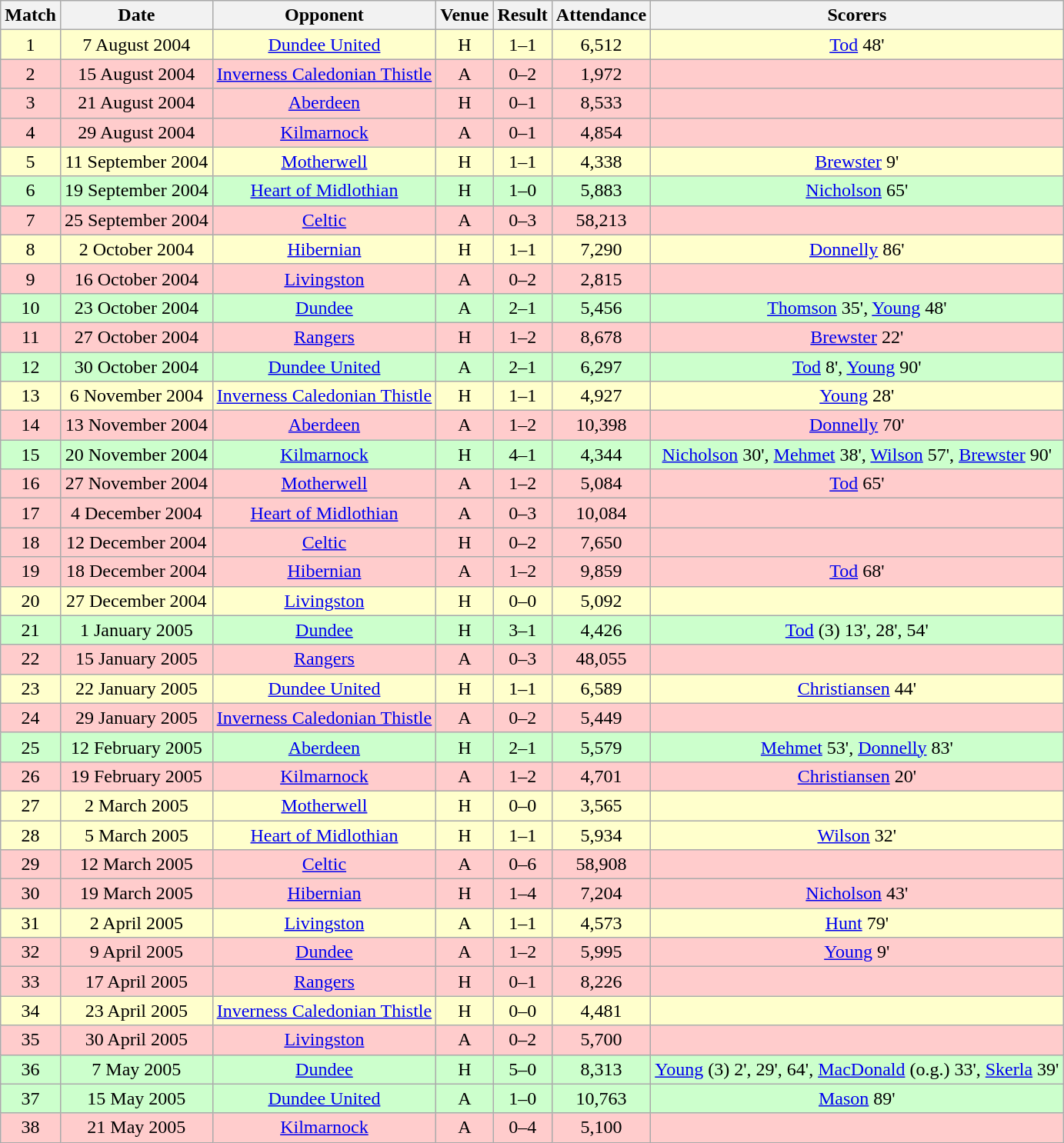<table class="wikitable" style="font-size:100%; text-align:center">
<tr>
<th>Match</th>
<th>Date</th>
<th>Opponent</th>
<th>Venue</th>
<th>Result</th>
<th>Attendance</th>
<th>Scorers</th>
</tr>
<tr style="background: #FFFFCC;">
<td>1</td>
<td>7 August 2004</td>
<td><a href='#'>Dundee United</a></td>
<td>H</td>
<td>1–1</td>
<td>6,512</td>
<td><a href='#'>Tod</a> 48'</td>
</tr>
<tr style="background: #FFCCCC;">
<td>2</td>
<td>15 August 2004</td>
<td><a href='#'>Inverness Caledonian Thistle</a></td>
<td>A</td>
<td>0–2</td>
<td>1,972</td>
<td></td>
</tr>
<tr style="background: #FFCCCC;">
<td>3</td>
<td>21 August 2004</td>
<td><a href='#'>Aberdeen</a></td>
<td>H</td>
<td>0–1</td>
<td>8,533</td>
<td></td>
</tr>
<tr style="background: #FFCCCC;">
<td>4</td>
<td>29 August 2004</td>
<td><a href='#'>Kilmarnock</a></td>
<td>A</td>
<td>0–1</td>
<td>4,854</td>
<td></td>
</tr>
<tr style="background: #FFFFCC;">
<td>5</td>
<td>11 September 2004</td>
<td><a href='#'>Motherwell</a></td>
<td>H</td>
<td>1–1</td>
<td>4,338</td>
<td><a href='#'>Brewster</a> 9'</td>
</tr>
<tr style="background: #CCFFCC;">
<td>6</td>
<td>19 September 2004</td>
<td><a href='#'>Heart of Midlothian</a></td>
<td>H</td>
<td>1–0</td>
<td>5,883</td>
<td><a href='#'>Nicholson</a> 65'</td>
</tr>
<tr style="background: #FFCCCC;">
<td>7</td>
<td>25 September 2004</td>
<td><a href='#'>Celtic</a></td>
<td>A</td>
<td>0–3</td>
<td>58,213</td>
<td></td>
</tr>
<tr style="background: #FFFFCC;">
<td>8</td>
<td>2 October 2004</td>
<td><a href='#'>Hibernian</a></td>
<td>H</td>
<td>1–1</td>
<td>7,290</td>
<td><a href='#'>Donnelly</a> 86'</td>
</tr>
<tr style="background: #FFCCCC;">
<td>9</td>
<td>16 October 2004</td>
<td><a href='#'>Livingston</a></td>
<td>A</td>
<td>0–2</td>
<td>2,815</td>
<td></td>
</tr>
<tr style="background: #CCFFCC;">
<td>10</td>
<td>23 October 2004</td>
<td><a href='#'>Dundee</a></td>
<td>A</td>
<td>2–1</td>
<td>5,456</td>
<td><a href='#'>Thomson</a> 35', <a href='#'>Young</a> 48'</td>
</tr>
<tr style="background: #FFCCCC;">
<td>11</td>
<td>27 October 2004</td>
<td><a href='#'>Rangers</a></td>
<td>H</td>
<td>1–2</td>
<td>8,678</td>
<td><a href='#'>Brewster</a> 22'</td>
</tr>
<tr style="background: #CCFFCC;">
<td>12</td>
<td>30 October 2004</td>
<td><a href='#'>Dundee United</a></td>
<td>A</td>
<td>2–1</td>
<td>6,297</td>
<td><a href='#'>Tod</a> 8', <a href='#'>Young</a> 90'</td>
</tr>
<tr style="background: #FFFFCC;">
<td>13</td>
<td>6 November 2004</td>
<td><a href='#'>Inverness Caledonian Thistle</a></td>
<td>H</td>
<td>1–1</td>
<td>4,927</td>
<td><a href='#'>Young</a> 28'</td>
</tr>
<tr style="background: #FFCCCC;">
<td>14</td>
<td>13 November 2004</td>
<td><a href='#'>Aberdeen</a></td>
<td>A</td>
<td>1–2</td>
<td>10,398</td>
<td><a href='#'>Donnelly</a> 70'</td>
</tr>
<tr style="background: #CCFFCC;">
<td>15</td>
<td>20 November 2004</td>
<td><a href='#'>Kilmarnock</a></td>
<td>H</td>
<td>4–1</td>
<td>4,344</td>
<td><a href='#'>Nicholson</a> 30', <a href='#'>Mehmet</a> 38', <a href='#'>Wilson</a> 57', <a href='#'>Brewster</a> 90'</td>
</tr>
<tr style="background: #FFCCCC;">
<td>16</td>
<td>27 November 2004</td>
<td><a href='#'>Motherwell</a></td>
<td>A</td>
<td>1–2</td>
<td>5,084</td>
<td><a href='#'>Tod</a> 65'</td>
</tr>
<tr style="background: #FFCCCC;">
<td>17</td>
<td>4 December 2004</td>
<td><a href='#'>Heart of Midlothian</a></td>
<td>A</td>
<td>0–3</td>
<td>10,084</td>
<td></td>
</tr>
<tr style="background: #FFCCCC;">
<td>18</td>
<td>12 December 2004</td>
<td><a href='#'>Celtic</a></td>
<td>H</td>
<td>0–2</td>
<td>7,650</td>
<td></td>
</tr>
<tr style="background: #FFCCCC;">
<td>19</td>
<td>18 December 2004</td>
<td><a href='#'>Hibernian</a></td>
<td>A</td>
<td>1–2</td>
<td>9,859</td>
<td><a href='#'>Tod</a> 68'</td>
</tr>
<tr style="background: #FFFFCC;">
<td>20</td>
<td>27 December 2004</td>
<td><a href='#'>Livingston</a></td>
<td>H</td>
<td>0–0</td>
<td>5,092</td>
<td></td>
</tr>
<tr style="background: #CCFFCC;">
<td>21</td>
<td>1 January 2005</td>
<td><a href='#'>Dundee</a></td>
<td>H</td>
<td>3–1</td>
<td>4,426</td>
<td><a href='#'>Tod</a> (3) 13', 28', 54'</td>
</tr>
<tr style="background: #FFCCCC;">
<td>22</td>
<td>15 January 2005</td>
<td><a href='#'>Rangers</a></td>
<td>A</td>
<td>0–3</td>
<td>48,055</td>
<td></td>
</tr>
<tr style="background: #FFFFCC;">
<td>23</td>
<td>22 January 2005</td>
<td><a href='#'>Dundee United</a></td>
<td>H</td>
<td>1–1</td>
<td>6,589</td>
<td><a href='#'>Christiansen</a> 44'</td>
</tr>
<tr style="background: #FFCCCC;">
<td>24</td>
<td>29 January 2005</td>
<td><a href='#'>Inverness Caledonian Thistle</a></td>
<td>A</td>
<td>0–2</td>
<td>5,449</td>
<td></td>
</tr>
<tr style="background: #CCFFCC;">
<td>25</td>
<td>12 February 2005</td>
<td><a href='#'>Aberdeen</a></td>
<td>H</td>
<td>2–1</td>
<td>5,579</td>
<td><a href='#'>Mehmet</a> 53', <a href='#'>Donnelly</a> 83'</td>
</tr>
<tr style="background: #FFCCCC;">
<td>26</td>
<td>19 February 2005</td>
<td><a href='#'>Kilmarnock</a></td>
<td>A</td>
<td>1–2</td>
<td>4,701</td>
<td><a href='#'>Christiansen</a> 20'</td>
</tr>
<tr style="background: #FFFFCC;">
<td>27</td>
<td>2 March 2005</td>
<td><a href='#'>Motherwell</a></td>
<td>H</td>
<td>0–0</td>
<td>3,565</td>
<td></td>
</tr>
<tr style="background: #FFFFCC;">
<td>28</td>
<td>5 March 2005</td>
<td><a href='#'>Heart of Midlothian</a></td>
<td>H</td>
<td>1–1</td>
<td>5,934</td>
<td><a href='#'>Wilson</a> 32'</td>
</tr>
<tr style="background: #FFCCCC;">
<td>29</td>
<td>12 March 2005</td>
<td><a href='#'>Celtic</a></td>
<td>A</td>
<td>0–6</td>
<td>58,908</td>
<td></td>
</tr>
<tr style="background: #FFCCCC;">
<td>30</td>
<td>19 March 2005</td>
<td><a href='#'>Hibernian</a></td>
<td>H</td>
<td>1–4</td>
<td>7,204</td>
<td><a href='#'>Nicholson</a> 43'</td>
</tr>
<tr style="background: #FFFFCC;">
<td>31</td>
<td>2 April 2005</td>
<td><a href='#'>Livingston</a></td>
<td>A</td>
<td>1–1</td>
<td>4,573</td>
<td><a href='#'>Hunt</a> 79'</td>
</tr>
<tr style="background: #FFCCCC;">
<td>32</td>
<td>9 April 2005</td>
<td><a href='#'>Dundee</a></td>
<td>A</td>
<td>1–2</td>
<td>5,995</td>
<td><a href='#'>Young</a> 9'</td>
</tr>
<tr style="background: #FFCCCC;">
<td>33</td>
<td>17 April 2005</td>
<td><a href='#'>Rangers</a></td>
<td>H</td>
<td>0–1</td>
<td>8,226</td>
<td></td>
</tr>
<tr style="background: #FFFFCC;">
<td>34</td>
<td>23 April 2005</td>
<td><a href='#'>Inverness Caledonian Thistle</a></td>
<td>H</td>
<td>0–0</td>
<td>4,481</td>
<td></td>
</tr>
<tr style="background: #FFCCCC;">
<td>35</td>
<td>30 April 2005</td>
<td><a href='#'>Livingston</a></td>
<td>A</td>
<td>0–2</td>
<td>5,700</td>
<td></td>
</tr>
<tr style="background: #CCFFCC;">
<td>36</td>
<td>7 May 2005</td>
<td><a href='#'>Dundee</a></td>
<td>H</td>
<td>5–0</td>
<td>8,313</td>
<td><a href='#'>Young</a> (3) 2', 29', 64', <a href='#'>MacDonald</a> (o.g.) 33', <a href='#'>Skerla</a> 39'</td>
</tr>
<tr style="background: #CCFFCC;">
<td>37</td>
<td>15 May 2005</td>
<td><a href='#'>Dundee United</a></td>
<td>A</td>
<td>1–0</td>
<td>10,763</td>
<td><a href='#'>Mason</a> 89'</td>
</tr>
<tr style="background: #FFCCCC;">
<td>38</td>
<td>21 May 2005</td>
<td><a href='#'>Kilmarnock</a></td>
<td>A</td>
<td>0–4</td>
<td>5,100</td>
<td></td>
</tr>
</table>
